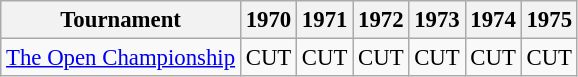<table class="wikitable" style="font-size:95%;text-align:center;">
<tr>
<th>Tournament</th>
<th>1970</th>
<th>1971</th>
<th>1972</th>
<th>1973</th>
<th>1974</th>
<th>1975</th>
</tr>
<tr>
<td align=left><a href='#'>The Open Championship</a></td>
<td>CUT</td>
<td>CUT</td>
<td>CUT</td>
<td>CUT</td>
<td>CUT</td>
<td>CUT</td>
</tr>
</table>
